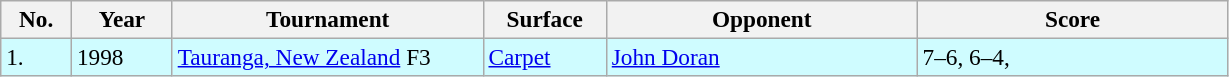<table class="unsortable wikitable" style=font-size:97%>
<tr>
<th width=40>No.</th>
<th width=60>Year</th>
<th width=200>Tournament</th>
<th width=75>Surface</th>
<th width=200>Opponent</th>
<th width=200>Score</th>
</tr>
<tr bgcolor=#cffcff>
<td>1.</td>
<td>1998</td>
<td><a href='#'>Tauranga, New Zealand</a> F3</td>
<td><a href='#'>Carpet</a></td>
<td> <a href='#'>John Doran</a></td>
<td>7–6, 6–4,</td>
</tr>
</table>
